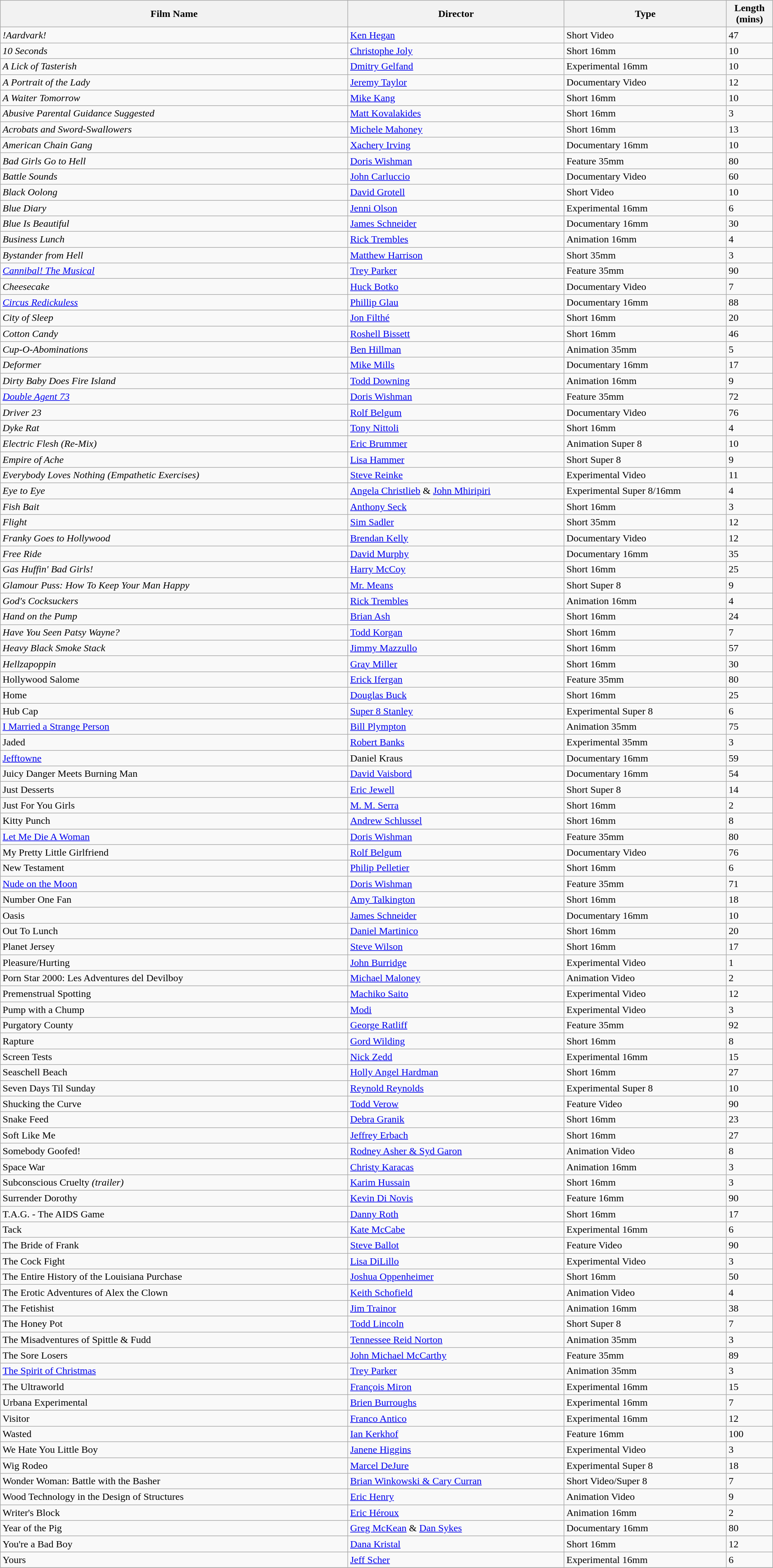<table class="wikitable">
<tr>
<th width="45%">Film Name</th>
<th width="28%">Director</th>
<th width="21%">Type</th>
<th width="6%">Length (mins)</th>
</tr>
<tr>
<td><em>!Aardvark!</em></td>
<td><a href='#'>Ken Hegan</a></td>
<td>Short Video</td>
<td>47</td>
</tr>
<tr>
<td><em>10 Seconds</em></td>
<td><a href='#'>Christophe Joly</a></td>
<td>Short 16mm</td>
<td>10</td>
</tr>
<tr>
<td><em>A Lick of Tasterish</em></td>
<td><a href='#'>Dmitry Gelfand</a></td>
<td>Experimental 16mm</td>
<td>10</td>
</tr>
<tr>
<td><em>A Portrait of the Lady</em></td>
<td><a href='#'>Jeremy Taylor</a></td>
<td>Documentary Video</td>
<td>12</td>
</tr>
<tr>
<td><em>A Waiter Tomorrow</em></td>
<td><a href='#'>Mike Kang</a></td>
<td>Short 16mm</td>
<td>10</td>
</tr>
<tr>
<td><em>Abusive Parental Guidance Suggested</em></td>
<td><a href='#'>Matt Kovalakides</a></td>
<td>Short 16mm</td>
<td>3</td>
</tr>
<tr>
<td><em>Acrobats and Sword-Swallowers</em></td>
<td><a href='#'>Michele Mahoney</a></td>
<td>Short 16mm</td>
<td>13</td>
</tr>
<tr>
<td><em>American Chain Gang</em></td>
<td><a href='#'>Xachery Irving</a></td>
<td>Documentary 16mm</td>
<td>10</td>
</tr>
<tr>
<td><em>Bad Girls Go to Hell</em></td>
<td><a href='#'>Doris Wishman</a></td>
<td>Feature 35mm</td>
<td>80</td>
</tr>
<tr>
<td><em>Battle Sounds</em></td>
<td><a href='#'>John Carluccio</a></td>
<td>Documentary Video</td>
<td>60</td>
</tr>
<tr>
<td><em>Black Oolong</em></td>
<td><a href='#'>David Grotell</a></td>
<td>Short Video</td>
<td>10</td>
</tr>
<tr>
<td><em>Blue Diary</em></td>
<td><a href='#'>Jenni Olson</a></td>
<td>Experimental 16mm</td>
<td>6</td>
</tr>
<tr>
<td><em>Blue Is Beautiful</em></td>
<td><a href='#'>James Schneider</a></td>
<td>Documentary 16mm</td>
<td>30</td>
</tr>
<tr>
<td><em>Business Lunch</em></td>
<td><a href='#'>Rick Trembles</a></td>
<td>Animation 16mm</td>
<td>4</td>
</tr>
<tr>
<td><em>Bystander from Hell</em></td>
<td><a href='#'>Matthew Harrison</a></td>
<td>Short 35mm</td>
<td>3</td>
</tr>
<tr>
<td><em><a href='#'>Cannibal! The Musical</a></em></td>
<td><a href='#'>Trey Parker</a></td>
<td>Feature 35mm</td>
<td>90</td>
</tr>
<tr>
<td><em>Cheesecake</em></td>
<td><a href='#'>Huck Botko</a></td>
<td>Documentary Video</td>
<td>7</td>
</tr>
<tr>
<td><em><a href='#'>Circus Redickuless</a></em></td>
<td><a href='#'>Phillip Glau</a></td>
<td>Documentary 16mm</td>
<td>88</td>
</tr>
<tr>
<td><em>City of Sleep</em></td>
<td><a href='#'>Jon Filthé</a></td>
<td>Short 16mm</td>
<td>20</td>
</tr>
<tr>
<td><em>Cotton Candy</em></td>
<td><a href='#'>Roshell Bissett</a></td>
<td>Short 16mm</td>
<td>46</td>
</tr>
<tr>
<td><em>Cup-O-Abominations</em></td>
<td><a href='#'>Ben Hillman</a></td>
<td>Animation 35mm</td>
<td>5</td>
</tr>
<tr>
<td><em>Deformer</em></td>
<td><a href='#'>Mike Mills</a></td>
<td>Documentary 16mm</td>
<td>17</td>
</tr>
<tr>
<td><em>Dirty Baby Does Fire Island</em></td>
<td><a href='#'>Todd Downing</a></td>
<td>Animation 16mm</td>
<td>9</td>
</tr>
<tr>
<td><em><a href='#'>Double Agent 73</a></em></td>
<td><a href='#'>Doris Wishman</a></td>
<td>Feature 35mm</td>
<td>72</td>
</tr>
<tr>
<td><em>Driver 23</em></td>
<td><a href='#'>Rolf Belgum</a></td>
<td>Documentary Video</td>
<td>76</td>
</tr>
<tr>
<td><em>Dyke Rat</em></td>
<td><a href='#'>Tony Nittoli</a></td>
<td>Short 16mm</td>
<td>4</td>
</tr>
<tr>
<td><em>Electric Flesh (Re-Mix)</em></td>
<td><a href='#'>Eric Brummer</a></td>
<td>Animation Super 8</td>
<td>10</td>
</tr>
<tr>
<td><em>Empire of Ache</em></td>
<td><a href='#'>Lisa Hammer</a></td>
<td>Short Super 8</td>
<td>9</td>
</tr>
<tr>
<td><em>Everybody Loves Nothing (Empathetic Exercises)</em></td>
<td><a href='#'>Steve Reinke</a></td>
<td>Experimental Video</td>
<td>11</td>
</tr>
<tr>
<td><em>Eye to Eye</em></td>
<td><a href='#'>Angela Christlieb</a> & <a href='#'>John Mhiripiri</a></td>
<td>Experimental Super 8/16mm</td>
<td>4</td>
</tr>
<tr>
<td><em>Fish Bait</em></td>
<td><a href='#'>Anthony Seck</a></td>
<td>Short 16mm</td>
<td>3</td>
</tr>
<tr>
<td><em>Flight</em></td>
<td><a href='#'>Sim Sadler</a></td>
<td>Short 35mm</td>
<td>12</td>
</tr>
<tr>
<td><em>Franky Goes to Hollywood</em></td>
<td><a href='#'>Brendan Kelly</a></td>
<td>Documentary Video</td>
<td>12</td>
</tr>
<tr>
<td><em>Free Ride</em></td>
<td><a href='#'>David Murphy</a></td>
<td>Documentary 16mm</td>
<td>35</td>
</tr>
<tr>
<td><em>Gas Huffin' Bad Girls!</em></td>
<td><a href='#'>Harry McCoy</a></td>
<td>Short 16mm</td>
<td>25</td>
</tr>
<tr>
<td><em>Glamour Puss: How To Keep Your Man Happy</em></td>
<td><a href='#'>Mr. Means</a></td>
<td>Short Super 8</td>
<td>9</td>
</tr>
<tr>
<td><em>God's Cocksuckers</em></td>
<td><a href='#'>Rick Trembles</a></td>
<td>Animation 16mm</td>
<td>4</td>
</tr>
<tr>
<td><em>Hand on the Pump</em></td>
<td><a href='#'>Brian Ash</a></td>
<td>Short 16mm</td>
<td>24</td>
</tr>
<tr>
<td><em>Have You Seen Patsy Wayne?</em></td>
<td><a href='#'>Todd Korgan</a></td>
<td>Short 16mm</td>
<td>7</td>
</tr>
<tr>
<td><em>Heavy Black Smoke Stack</em></td>
<td><a href='#'>Jimmy Mazzullo</a></td>
<td>Short 16mm</td>
<td>57</td>
</tr>
<tr>
<td><em>Hellzapoppin<strong></td>
<td><a href='#'>Gray Miller</a></td>
<td>Short 16mm</td>
<td>30</td>
</tr>
<tr>
<td></em>Hollywood Salome<em></td>
<td><a href='#'>Erick Ifergan</a></td>
<td>Feature 35mm</td>
<td>80</td>
</tr>
<tr>
<td></em>Home<em></td>
<td><a href='#'>Douglas Buck</a></td>
<td>Short 16mm</td>
<td>25</td>
</tr>
<tr>
<td></em>Hub Cap<em></td>
<td><a href='#'>Super 8 Stanley</a></td>
<td>Experimental Super 8</td>
<td>6</td>
</tr>
<tr>
<td></em><a href='#'>I Married a Strange Person</a><em></td>
<td><a href='#'>Bill Plympton</a></td>
<td>Animation 35mm</td>
<td>75</td>
</tr>
<tr>
<td></em>Jaded<em></td>
<td><a href='#'>Robert Banks</a></td>
<td>Experimental 35mm</td>
<td>3</td>
</tr>
<tr>
<td></em><a href='#'>Jefftowne</a><em></td>
<td>Daniel Kraus</td>
<td>Documentary 16mm</td>
<td>59</td>
</tr>
<tr>
<td></em>Juicy Danger Meets Burning Man<em></td>
<td><a href='#'>David Vaisbord</a></td>
<td>Documentary 16mm</td>
<td>54</td>
</tr>
<tr>
<td></em>Just Desserts<em></td>
<td><a href='#'>Eric Jewell</a></td>
<td>Short Super 8</td>
<td>14</td>
</tr>
<tr>
<td></em>Just For You Girls<em></td>
<td><a href='#'>M. M. Serra</a></td>
<td>Short 16mm</td>
<td>2</td>
</tr>
<tr>
<td></em>Kitty Punch<em></td>
<td><a href='#'>Andrew Schlussel</a></td>
<td>Short 16mm</td>
<td>8</td>
</tr>
<tr>
<td></em><a href='#'>Let Me Die A Woman</a><em></td>
<td><a href='#'>Doris Wishman</a></td>
<td>Feature 35mm</td>
<td>80</td>
</tr>
<tr>
<td></em>My Pretty Little Girlfriend<em></td>
<td><a href='#'>Rolf Belgum</a></td>
<td>Documentary Video</td>
<td>76</td>
</tr>
<tr>
<td></em>New Testament<em></td>
<td><a href='#'>Philip Pelletier</a></td>
<td>Short 16mm</td>
<td>6</td>
</tr>
<tr>
<td></em><a href='#'>Nude on the Moon</a><em></td>
<td><a href='#'>Doris Wishman</a></td>
<td>Feature 35mm</td>
<td>71</td>
</tr>
<tr>
<td></em>Number One Fan<em></td>
<td><a href='#'>Amy Talkington</a></td>
<td>Short 16mm</td>
<td>18</td>
</tr>
<tr>
<td></em>Oasis<em></td>
<td><a href='#'>James Schneider</a></td>
<td>Documentary 16mm</td>
<td>10</td>
</tr>
<tr>
<td></em>Out To Lunch<em></td>
<td><a href='#'>Daniel Martinico</a></td>
<td>Short 16mm</td>
<td>20</td>
</tr>
<tr>
<td></em>Planet Jersey<em></td>
<td><a href='#'>Steve Wilson</a></td>
<td>Short 16mm</td>
<td>17</td>
</tr>
<tr>
<td></em>Pleasure/Hurting<em></td>
<td><a href='#'>John Burridge</a></td>
<td>Experimental Video</td>
<td>1</td>
</tr>
<tr>
<td></em>Porn Star 2000: Les Adventures del Devilboy<em></td>
<td><a href='#'>Michael Maloney</a></td>
<td>Animation Video</td>
<td>2</td>
</tr>
<tr>
<td></em>Premenstrual Spotting<em></td>
<td><a href='#'>Machiko Saito</a></td>
<td>Experimental Video</td>
<td>12</td>
</tr>
<tr>
<td></em>Pump with a Chump<em></td>
<td><a href='#'>Modi</a></td>
<td>Experimental Video</td>
<td>3</td>
</tr>
<tr>
<td></em>Purgatory County<em></td>
<td><a href='#'>George Ratliff</a></td>
<td>Feature 35mm</td>
<td>92</td>
</tr>
<tr>
<td></em>Rapture<em></td>
<td><a href='#'>Gord Wilding</a></td>
<td>Short 16mm</td>
<td>8</td>
</tr>
<tr>
<td></em>Screen Tests<em></td>
<td><a href='#'>Nick Zedd</a></td>
<td>Experimental 16mm</td>
<td>15</td>
</tr>
<tr>
<td></em>Seaschell Beach<em></td>
<td><a href='#'>Holly Angel Hardman</a></td>
<td>Short 16mm</td>
<td>27</td>
</tr>
<tr>
<td></em>Seven Days Til Sunday<em></td>
<td><a href='#'>Reynold Reynolds</a></td>
<td>Experimental Super 8</td>
<td>10</td>
</tr>
<tr>
<td></em>Shucking the Curve<em></td>
<td><a href='#'>Todd Verow</a></td>
<td>Feature Video</td>
<td>90</td>
</tr>
<tr>
<td></em>Snake Feed<em></td>
<td><a href='#'>Debra Granik</a></td>
<td>Short 16mm</td>
<td>23</td>
</tr>
<tr>
<td></em>Soft Like Me<em></td>
<td><a href='#'>Jeffrey Erbach</a></td>
<td>Short 16mm</td>
<td>27</td>
</tr>
<tr>
<td></em>Somebody Goofed!<em></td>
<td><a href='#'>Rodney Asher & Syd Garon</a></td>
<td>Animation Video</td>
<td>8</td>
</tr>
<tr>
<td></em>Space War<em></td>
<td><a href='#'>Christy Karacas</a></td>
<td>Animation 16mm</td>
<td>3</td>
</tr>
<tr>
<td></em>Subconscious Cruelty<em> (trailer)</td>
<td><a href='#'>Karim Hussain</a></td>
<td>Short 16mm</td>
<td>3</td>
</tr>
<tr>
<td></em>Surrender Dorothy<em></td>
<td><a href='#'>Kevin Di Novis</a></td>
<td>Feature 16mm</td>
<td>90</td>
</tr>
<tr>
<td></em>T.A.G. - The AIDS Game<em></td>
<td><a href='#'>Danny Roth</a></td>
<td>Short 16mm</td>
<td>17</td>
</tr>
<tr>
<td></em>Tack<em></td>
<td><a href='#'>Kate McCabe</a></td>
<td>Experimental 16mm</td>
<td>6</td>
</tr>
<tr>
<td></em>The Bride of Frank<em></td>
<td><a href='#'>Steve Ballot</a></td>
<td>Feature Video</td>
<td>90</td>
</tr>
<tr>
<td></em>The Cock Fight<em></td>
<td><a href='#'>Lisa DiLillo</a></td>
<td>Experimental Video</td>
<td>3</td>
</tr>
<tr>
<td></em>The Entire History of the Louisiana Purchase<em></td>
<td><a href='#'>Joshua Oppenheimer</a></td>
<td>Short 16mm</td>
<td>50</td>
</tr>
<tr>
<td></em>The Erotic Adventures of Alex the Clown<em></td>
<td><a href='#'>Keith Schofield</a></td>
<td>Animation Video</td>
<td>4</td>
</tr>
<tr>
<td></em>The Fetishist<em></td>
<td><a href='#'>Jim Trainor</a></td>
<td>Animation 16mm</td>
<td>38</td>
</tr>
<tr>
<td></em>The Honey Pot<em></td>
<td><a href='#'>Todd Lincoln</a></td>
<td>Short Super 8</td>
<td>7</td>
</tr>
<tr>
<td></em>The Misadventures of Spittle & Fudd<em></td>
<td><a href='#'>Tennessee Reid Norton</a></td>
<td>Animation 35mm</td>
<td>3</td>
</tr>
<tr>
<td></em>The Sore Losers<em></td>
<td><a href='#'>John Michael McCarthy</a></td>
<td>Feature 35mm</td>
<td>89</td>
</tr>
<tr>
<td></em><a href='#'>The Spirit of Christmas</a><em></td>
<td><a href='#'>Trey Parker</a></td>
<td>Animation 35mm</td>
<td>3</td>
</tr>
<tr>
<td></em>The Ultraworld<em></td>
<td><a href='#'>François Miron</a></td>
<td>Experimental 16mm</td>
<td>15</td>
</tr>
<tr>
<td></em>Urbana Experimental<em></td>
<td><a href='#'>Brien Burroughs</a></td>
<td>Experimental 16mm</td>
<td>7</td>
</tr>
<tr>
<td></em>Visitor<em></td>
<td><a href='#'>Franco Antico</a></td>
<td>Experimental 16mm</td>
<td>12</td>
</tr>
<tr>
<td></em>Wasted<em></td>
<td><a href='#'>Ian Kerkhof</a></td>
<td>Feature 16mm</td>
<td>100</td>
</tr>
<tr>
<td></em>We Hate You Little Boy<em></td>
<td><a href='#'>Janene Higgins</a></td>
<td>Experimental Video</td>
<td>3</td>
</tr>
<tr>
<td></em>Wig Rodeo<em></td>
<td><a href='#'>Marcel DeJure</a></td>
<td>Experimental Super 8</td>
<td>18</td>
</tr>
<tr>
<td></em>Wonder Woman: Battle with the Basher<em></td>
<td><a href='#'>Brian Winkowski & Cary Curran</a></td>
<td>Short Video/Super 8</td>
<td>7</td>
</tr>
<tr>
<td></em>Wood Technology in the Design of Structures<em></td>
<td><a href='#'>Eric Henry</a></td>
<td>Animation Video</td>
<td>9</td>
</tr>
<tr>
<td></em>Writer's Block<em></td>
<td><a href='#'>Eric Héroux</a></td>
<td>Animation 16mm</td>
<td>2</td>
</tr>
<tr>
<td></em>Year of the Pig<em></td>
<td><a href='#'>Greg McKean</a> & <a href='#'>Dan Sykes</a></td>
<td>Documentary 16mm</td>
<td>80</td>
</tr>
<tr>
<td></em>You're a Bad Boy<em></td>
<td><a href='#'>Dana Kristal</a></td>
<td>Short 16mm</td>
<td>12</td>
</tr>
<tr>
<td></em>Yours<em></td>
<td><a href='#'>Jeff Scher</a></td>
<td>Experimental 16mm</td>
<td>6</td>
</tr>
<tr>
</tr>
</table>
